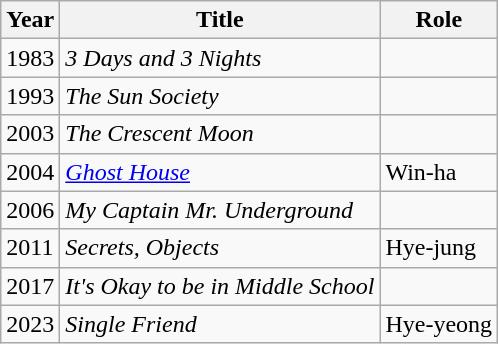<table class="wikitable">
<tr>
<th>Year</th>
<th>Title</th>
<th>Role</th>
</tr>
<tr>
<td>1983</td>
<td><em>3 Days and 3 Nights</em></td>
<td></td>
</tr>
<tr>
<td>1993</td>
<td><em>The Sun Society</em></td>
<td></td>
</tr>
<tr>
<td>2003</td>
<td><em>The Crescent Moon</em></td>
<td></td>
</tr>
<tr>
<td>2004</td>
<td><em><a href='#'>Ghost House</a></em></td>
<td>Win-ha</td>
</tr>
<tr>
<td>2006</td>
<td><em>My Captain Mr. Underground</em></td>
<td></td>
</tr>
<tr>
<td>2011</td>
<td><em>Secrets, Objects</em></td>
<td>Hye-jung</td>
</tr>
<tr>
<td>2017</td>
<td><em>It's Okay to be in Middle School</em></td>
<td></td>
</tr>
<tr>
<td>2023</td>
<td><em>Single Friend</em></td>
<td>Hye-yeong</td>
</tr>
</table>
